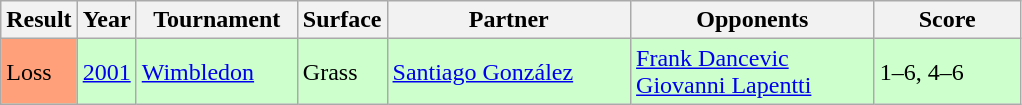<table class="sortable wikitable">
<tr>
<th style="width:40px;">Result</th>
<th style="width:30px;">Year</th>
<th style="width:100px;">Tournament</th>
<th style="width:50px;">Surface</th>
<th style="width:155px;">Partner</th>
<th style="width:155px;">Opponents</th>
<th style="width:90px;" class="unsortable">Score</th>
</tr>
<tr style="background:#ccffcc;">
<td style="background:#ffa07a;">Loss</td>
<td><a href='#'>2001</a></td>
<td><a href='#'>Wimbledon</a></td>
<td>Grass</td>
<td> <a href='#'>Santiago González</a></td>
<td> <a href='#'>Frank Dancevic</a> <br>  <a href='#'>Giovanni Lapentti</a></td>
<td>1–6, 4–6</td>
</tr>
</table>
